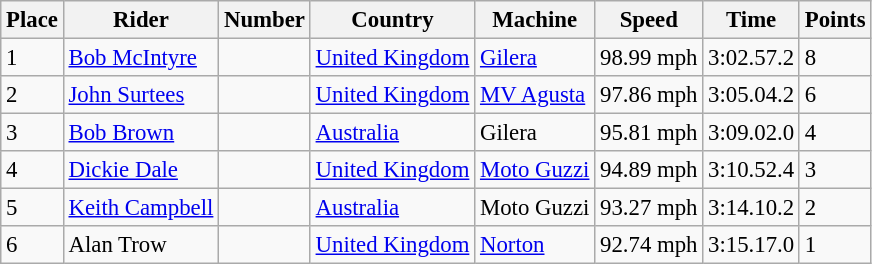<table class="wikitable" style="font-size: 95%;">
<tr>
<th>Place</th>
<th>Rider</th>
<th>Number</th>
<th>Country</th>
<th>Machine</th>
<th>Speed</th>
<th>Time</th>
<th>Points</th>
</tr>
<tr>
<td>1</td>
<td> <a href='#'>Bob McIntyre</a></td>
<td></td>
<td><a href='#'>United Kingdom</a></td>
<td><a href='#'>Gilera</a></td>
<td>98.99 mph</td>
<td>3:02.57.2</td>
<td>8</td>
</tr>
<tr>
<td>2</td>
<td> <a href='#'>John Surtees</a></td>
<td></td>
<td><a href='#'>United Kingdom</a></td>
<td><a href='#'>MV Agusta</a></td>
<td>97.86 mph</td>
<td>3:05.04.2</td>
<td>6</td>
</tr>
<tr>
<td>3</td>
<td> <a href='#'>Bob Brown</a></td>
<td></td>
<td><a href='#'>Australia</a></td>
<td>Gilera</td>
<td>95.81 mph</td>
<td>3:09.02.0</td>
<td>4</td>
</tr>
<tr>
<td>4</td>
<td> <a href='#'>Dickie Dale</a></td>
<td></td>
<td><a href='#'>United Kingdom</a></td>
<td><a href='#'>Moto Guzzi</a></td>
<td>94.89 mph</td>
<td>3:10.52.4</td>
<td>3</td>
</tr>
<tr>
<td>5</td>
<td> <a href='#'>Keith Campbell</a></td>
<td></td>
<td><a href='#'>Australia</a></td>
<td>Moto Guzzi</td>
<td>93.27 mph</td>
<td>3:14.10.2</td>
<td>2</td>
</tr>
<tr>
<td>6</td>
<td> Alan Trow</td>
<td></td>
<td><a href='#'>United Kingdom</a></td>
<td><a href='#'>Norton</a></td>
<td>92.74 mph</td>
<td>3:15.17.0</td>
<td>1</td>
</tr>
</table>
